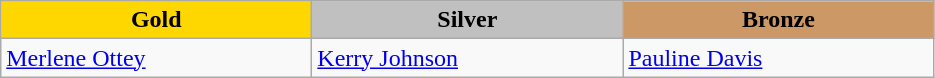<table class="wikitable" style="text-align:left">
<tr align="center">
<td width=200 bgcolor=gold><strong>Gold</strong></td>
<td width=200 bgcolor=silver><strong>Silver</strong></td>
<td width=200 bgcolor=CC9966><strong>Bronze</strong></td>
</tr>
<tr>
<td><a href='#'>Merlene Ottey</a><br><em></em></td>
<td><a href='#'>Kerry Johnson</a><br><em></em></td>
<td><a href='#'>Pauline Davis</a><br><em></em></td>
</tr>
</table>
